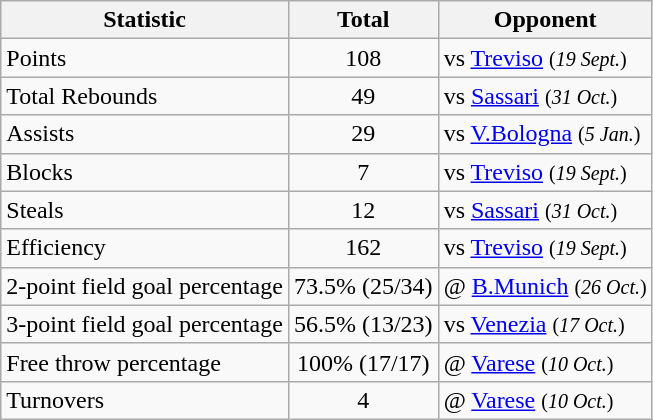<table class=wikitable>
<tr>
<th>Statistic</th>
<th>Total</th>
<th>Opponent</th>
</tr>
<tr>
<td>Points</td>
<td style="text-align:center">108</td>
<td>vs  <a href='#'>Treviso</a> <small> (<em>19 Sept.</em>) </small></td>
</tr>
<tr>
<td>Total Rebounds</td>
<td style="text-align:center">49</td>
<td>vs  <a href='#'>Sassari</a> <small> (<em>31 Oct.</em>) </small></td>
</tr>
<tr>
<td>Assists</td>
<td style="text-align:center">29</td>
<td>vs  <a href='#'>V.Bologna</a> <small> (<em>5 Jan.</em>) </small></td>
</tr>
<tr>
<td>Blocks</td>
<td style="text-align:center">7</td>
<td>vs  <a href='#'>Treviso</a> <small> (<em>19 Sept.</em>) </small></td>
</tr>
<tr>
<td>Steals</td>
<td style="text-align:center">12</td>
<td>vs  <a href='#'>Sassari</a> <small> (<em>31 Oct.</em>) </small></td>
</tr>
<tr>
<td>Efficiency</td>
<td style="text-align:center">162</td>
<td>vs  <a href='#'>Treviso</a> <small> (<em>19 Sept.</em>) </small></td>
</tr>
<tr>
<td>2-point field goal percentage</td>
<td style="text-align:center">73.5% (25/34)</td>
<td>@  <a href='#'>B.Munich</a> <small> (<em>26 Oct.</em>) </small></td>
</tr>
<tr>
<td>3-point field goal percentage</td>
<td style="text-align:center">56.5% (13/23)</td>
<td>vs  <a href='#'>Venezia</a> <small> (<em>17 Oct.</em>) </small></td>
</tr>
<tr>
<td>Free throw percentage</td>
<td style="text-align:center">100% (17/17)</td>
<td>@  <a href='#'>Varese</a> <small> (<em>10 Oct.</em>) </small></td>
</tr>
<tr>
<td>Turnovers</td>
<td style="text-align:center">4</td>
<td>@  <a href='#'>Varese</a> <small> (<em>10 Oct.</em>) </small></td>
</tr>
</table>
